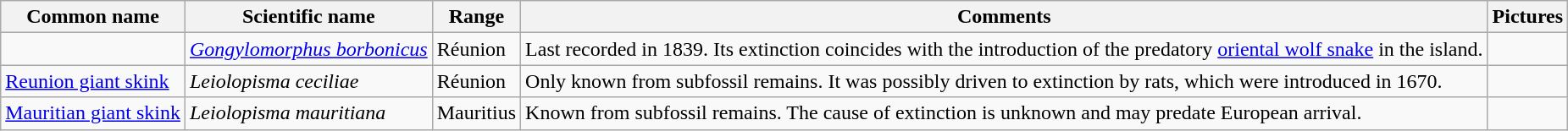<table class="wikitable sortable">
<tr>
<th>Common name</th>
<th>Scientific name</th>
<th>Range</th>
<th class="unsortable">Comments</th>
<th class="unsortable">Pictures</th>
</tr>
<tr>
<td></td>
<td><em><a href='#'>Gongylomorphus borbonicus</a></em></td>
<td>Réunion</td>
<td>Last recorded in 1839. Its extinction coincides with the introduction of the predatory <a href='#'>oriental wolf snake</a> in the island.</td>
<td></td>
</tr>
<tr>
<td><a href='#'>Reunion giant skink</a></td>
<td><em>Leiolopisma ceciliae</em></td>
<td>Réunion</td>
<td>Only known from subfossil remains. It was possibly driven to extinction by rats, which were introduced in 1670.</td>
<td></td>
</tr>
<tr>
<td><a href='#'>Mauritian giant skink</a></td>
<td><em>Leiolopisma mauritiana</em></td>
<td>Mauritius</td>
<td>Known from subfossil remains. The cause of extinction is unknown and may predate European arrival.</td>
<td></td>
</tr>
</table>
